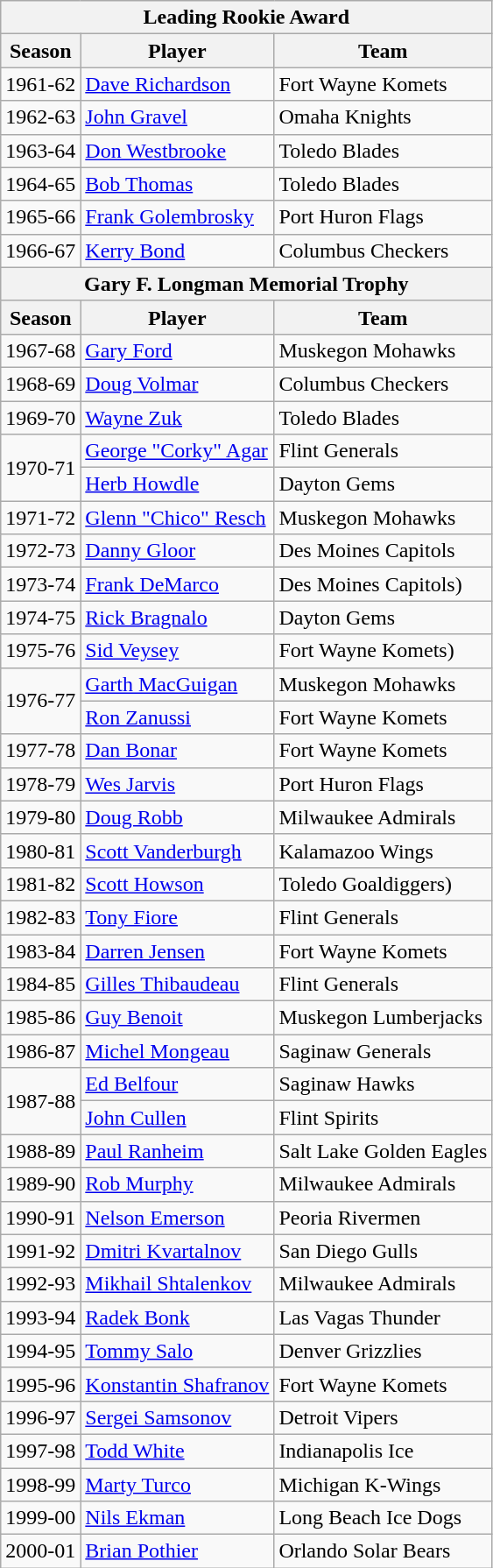<table class="wikitable">
<tr>
<th colspan="3"><strong>Leading Rookie Award</strong></th>
</tr>
<tr>
<th>Season</th>
<th>Player</th>
<th>Team</th>
</tr>
<tr>
<td>1961-62</td>
<td><a href='#'>Dave Richardson</a></td>
<td>Fort Wayne Komets</td>
</tr>
<tr>
<td>1962-63</td>
<td><a href='#'>John Gravel</a></td>
<td>Omaha Knights</td>
</tr>
<tr>
<td>1963-64</td>
<td><a href='#'>Don Westbrooke</a></td>
<td>Toledo Blades</td>
</tr>
<tr>
<td>1964-65</td>
<td><a href='#'>Bob Thomas</a></td>
<td>Toledo Blades</td>
</tr>
<tr>
<td>1965-66</td>
<td><a href='#'>Frank Golembrosky</a></td>
<td>Port Huron Flags</td>
</tr>
<tr>
<td>1966-67</td>
<td><a href='#'>Kerry Bond</a></td>
<td>Columbus Checkers</td>
</tr>
<tr>
<th colspan="3"><strong>Gary F. Longman Memorial Trophy</strong></th>
</tr>
<tr>
<th>Season</th>
<th>Player</th>
<th>Team</th>
</tr>
<tr>
<td>1967-68</td>
<td><a href='#'>Gary Ford</a></td>
<td>Muskegon Mohawks</td>
</tr>
<tr>
<td>1968-69</td>
<td><a href='#'>Doug Volmar</a></td>
<td>Columbus Checkers</td>
</tr>
<tr>
<td>1969-70</td>
<td><a href='#'>Wayne Zuk</a></td>
<td>Toledo Blades</td>
</tr>
<tr>
<td rowspan="2">1970-71</td>
<td><a href='#'>George "Corky" Agar</a></td>
<td>Flint Generals</td>
</tr>
<tr>
<td><a href='#'>Herb Howdle</a></td>
<td>Dayton Gems</td>
</tr>
<tr>
<td>1971-72</td>
<td><a href='#'>Glenn "Chico" Resch</a></td>
<td>Muskegon Mohawks</td>
</tr>
<tr>
<td>1972-73</td>
<td><a href='#'>Danny Gloor</a></td>
<td>Des Moines Capitols</td>
</tr>
<tr>
<td>1973-74</td>
<td><a href='#'>Frank DeMarco</a></td>
<td>Des Moines Capitols)</td>
</tr>
<tr>
<td>1974-75</td>
<td><a href='#'>Rick Bragnalo</a></td>
<td>Dayton Gems</td>
</tr>
<tr>
<td>1975-76</td>
<td><a href='#'>Sid Veysey</a></td>
<td>Fort Wayne Komets)</td>
</tr>
<tr>
<td rowspan="2">1976-77</td>
<td><a href='#'>Garth MacGuigan</a></td>
<td>Muskegon Mohawks</td>
</tr>
<tr>
<td><a href='#'>Ron Zanussi</a></td>
<td>Fort Wayne Komets</td>
</tr>
<tr>
<td>1977-78</td>
<td><a href='#'>Dan Bonar</a></td>
<td>Fort Wayne Komets</td>
</tr>
<tr>
<td>1978-79</td>
<td><a href='#'>Wes Jarvis</a></td>
<td>Port Huron Flags</td>
</tr>
<tr>
<td>1979-80</td>
<td><a href='#'>Doug Robb</a></td>
<td>Milwaukee Admirals</td>
</tr>
<tr>
<td>1980-81</td>
<td><a href='#'>Scott Vanderburgh</a></td>
<td>Kalamazoo Wings</td>
</tr>
<tr>
<td>1981-82</td>
<td><a href='#'>Scott Howson</a></td>
<td>Toledo Goaldiggers)</td>
</tr>
<tr>
<td>1982-83</td>
<td><a href='#'>Tony Fiore</a></td>
<td>Flint Generals</td>
</tr>
<tr>
<td>1983-84</td>
<td><a href='#'>Darren Jensen</a></td>
<td>Fort Wayne Komets</td>
</tr>
<tr>
<td>1984-85</td>
<td><a href='#'>Gilles Thibaudeau</a></td>
<td>Flint Generals</td>
</tr>
<tr>
<td>1985-86</td>
<td><a href='#'>Guy Benoit</a></td>
<td>Muskegon Lumberjacks</td>
</tr>
<tr>
<td>1986-87</td>
<td><a href='#'>Michel Mongeau</a></td>
<td>Saginaw Generals</td>
</tr>
<tr>
<td rowspan="2">1987-88</td>
<td><a href='#'>Ed Belfour</a></td>
<td>Saginaw Hawks</td>
</tr>
<tr>
<td><a href='#'>John Cullen</a></td>
<td>Flint Spirits</td>
</tr>
<tr>
<td>1988-89</td>
<td><a href='#'>Paul Ranheim</a></td>
<td>Salt Lake Golden Eagles</td>
</tr>
<tr>
<td>1989-90</td>
<td><a href='#'>Rob Murphy</a></td>
<td>Milwaukee Admirals</td>
</tr>
<tr>
<td>1990-91</td>
<td><a href='#'>Nelson Emerson</a></td>
<td>Peoria Rivermen</td>
</tr>
<tr>
<td>1991-92</td>
<td><a href='#'>Dmitri Kvartalnov</a></td>
<td>San Diego Gulls</td>
</tr>
<tr>
<td>1992-93</td>
<td><a href='#'>Mikhail Shtalenkov</a></td>
<td>Milwaukee Admirals</td>
</tr>
<tr>
<td>1993-94</td>
<td><a href='#'>Radek Bonk</a></td>
<td>Las Vagas Thunder</td>
</tr>
<tr>
<td>1994-95</td>
<td><a href='#'>Tommy Salo</a></td>
<td>Denver Grizzlies</td>
</tr>
<tr>
<td>1995-96</td>
<td><a href='#'>Konstantin Shafranov</a></td>
<td>Fort Wayne Komets</td>
</tr>
<tr>
<td>1996-97</td>
<td><a href='#'>Sergei Samsonov</a></td>
<td>Detroit Vipers</td>
</tr>
<tr>
<td>1997-98</td>
<td><a href='#'>Todd White</a></td>
<td>Indianapolis Ice</td>
</tr>
<tr>
<td>1998-99</td>
<td><a href='#'>Marty Turco</a></td>
<td>Michigan K-Wings</td>
</tr>
<tr>
<td>1999-00</td>
<td><a href='#'>Nils Ekman</a></td>
<td>Long Beach Ice Dogs</td>
</tr>
<tr>
<td>2000-01</td>
<td><a href='#'>Brian Pothier</a></td>
<td>Orlando Solar Bears</td>
</tr>
</table>
